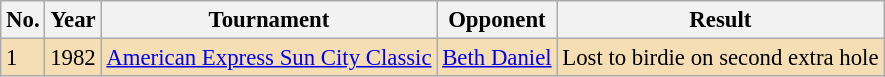<table class="wikitable" style="font-size:95%;">
<tr>
<th>No.</th>
<th>Year</th>
<th>Tournament</th>
<th>Opponent</th>
<th>Result</th>
</tr>
<tr style="background:#F5DEB3;">
<td>1</td>
<td>1982</td>
<td><a href='#'>American Express Sun City Classic</a></td>
<td> <a href='#'>Beth Daniel</a></td>
<td>Lost to birdie on second extra hole</td>
</tr>
</table>
